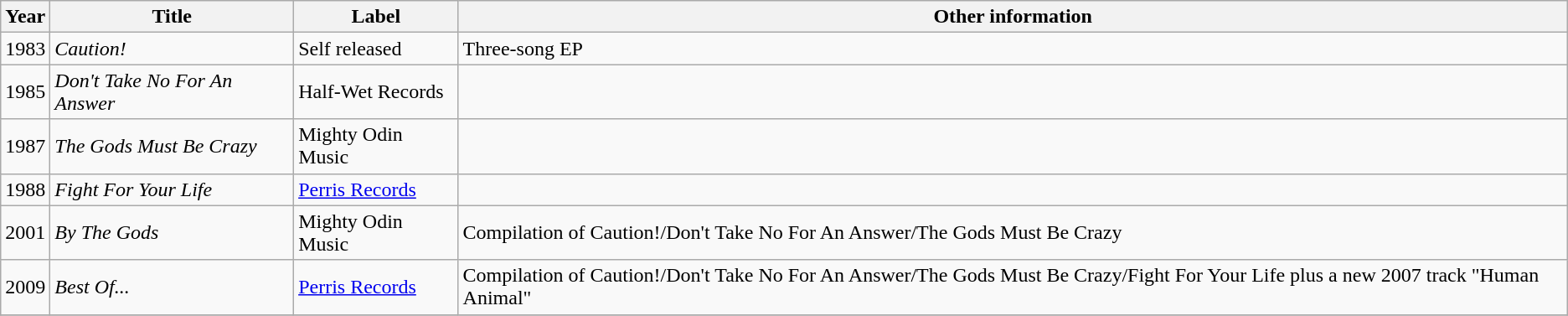<table class="wikitable">
<tr>
<th style="text-align:center; vertical-align:top;">Year</th>
<th style="text-align:center; vertical-align:top;">Title</th>
<th style="text-align:center; vertical-align:top;">Label</th>
<th style="text-align:center; vertical-align:top;">Other information</th>
</tr>
<tr>
<td>1983</td>
<td><em>Caution!</em></td>
<td>Self released</td>
<td>Three-song EP</td>
</tr>
<tr>
<td>1985</td>
<td><em>Don't Take No For An Answer</em></td>
<td>Half-Wet Records</td>
<td></td>
</tr>
<tr>
<td>1987</td>
<td><em>The Gods Must Be Crazy</em></td>
<td>Mighty Odin Music</td>
<td></td>
</tr>
<tr>
<td>1988</td>
<td><em>Fight For Your Life</em></td>
<td><a href='#'>Perris Records</a></td>
<td></td>
</tr>
<tr>
<td>2001</td>
<td><em>By The Gods</em></td>
<td>Mighty Odin Music</td>
<td>Compilation of Caution!/Don't Take No For An Answer/The Gods Must Be Crazy</td>
</tr>
<tr>
<td>2009</td>
<td><em>Best Of...</em></td>
<td><a href='#'>Perris Records</a></td>
<td>Compilation of Caution!/Don't Take No For An Answer/The Gods Must Be Crazy/Fight For Your Life plus a new 2007 track "Human Animal"</td>
</tr>
<tr>
</tr>
</table>
